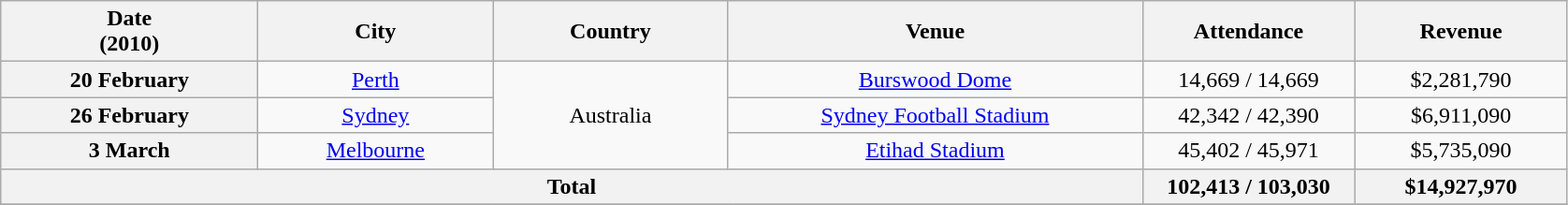<table class="wikitable plainrowheaders" style="text-align:center;">
<tr>
<th scope="col" style="width:11em;">Date<br>(2010)</th>
<th scope="col" style="width:10em;">City</th>
<th scope="col" style="width:10em;">Country</th>
<th scope="col" style="width:18em;">Venue</th>
<th scope="col" style="width:9em;">Attendance</th>
<th scope="col" style="width:9em;">Revenue</th>
</tr>
<tr>
<th scope="row" style="text-align:center;">20 February</th>
<td><a href='#'>Perth</a></td>
<td rowspan="3">Australia</td>
<td><a href='#'>Burswood Dome</a></td>
<td>14,669 / 14,669</td>
<td>$2,281,790</td>
</tr>
<tr>
<th scope="row" style="text-align:center;">26 February</th>
<td><a href='#'>Sydney</a></td>
<td><a href='#'>Sydney Football Stadium</a></td>
<td>42,342 / 42,390</td>
<td>$6,911,090</td>
</tr>
<tr>
<th scope="row" style="text-align:center;">3 March</th>
<td><a href='#'>Melbourne</a></td>
<td><a href='#'>Etihad Stadium</a></td>
<td>45,402 / 45,971</td>
<td>$5,735,090</td>
</tr>
<tr>
<th scope="col" colspan="4">Total</th>
<th scope="col">102,413 / 103,030</th>
<th scope="col">$14,927,970</th>
</tr>
<tr>
</tr>
</table>
